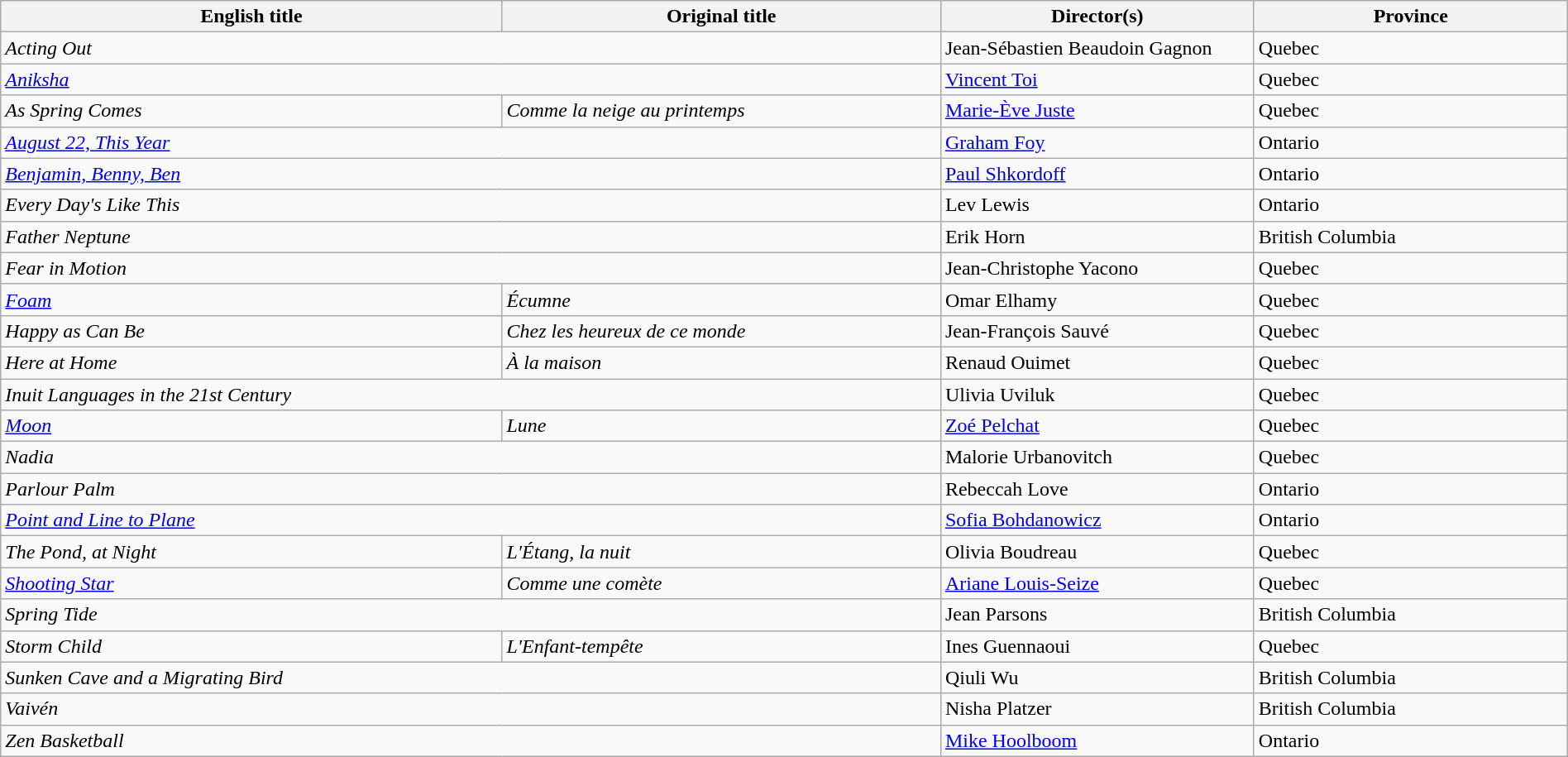<table class="wikitable" width=100%>
<tr>
<th scope="col" width="32%">English title</th>
<th scope="col" width="28%">Original title</th>
<th scope="col" width="20%">Director(s)</th>
<th scope="col" width="20%">Province</th>
</tr>
<tr>
<td colspan=2><em>Acting Out</em></td>
<td>Jean-Sébastien Beaudoin Gagnon</td>
<td>Quebec</td>
</tr>
<tr>
<td colspan=2><em><a href='#'>Aniksha</a></em></td>
<td><a href='#'>Vincent Toi</a></td>
<td>Quebec</td>
</tr>
<tr>
<td><em>As Spring Comes</em></td>
<td><em>Comme la neige au printemps</em></td>
<td><a href='#'>Marie-Ève Juste</a></td>
<td>Quebec</td>
</tr>
<tr>
<td colspan=2><em><a href='#'>August 22, This Year</a></em></td>
<td><a href='#'>Graham Foy</a></td>
<td>Ontario</td>
</tr>
<tr>
<td colspan=2><em><a href='#'>Benjamin, Benny, Ben</a></em></td>
<td><a href='#'>Paul Shkordoff</a></td>
<td>Ontario</td>
</tr>
<tr>
<td colspan=2><em>Every Day's Like This</em></td>
<td>Lev Lewis</td>
<td>Ontario</td>
</tr>
<tr>
<td colspan=2><em>Father Neptune</em></td>
<td>Erik Horn</td>
<td>British Columbia</td>
</tr>
<tr>
<td colspan=2><em>Fear in Motion</em></td>
<td>Jean-Christophe Yacono</td>
<td>Quebec</td>
</tr>
<tr>
<td><em><a href='#'>Foam</a></em></td>
<td><em>Écumne</em></td>
<td>Omar Elhamy</td>
<td>Quebec</td>
</tr>
<tr>
<td><em>Happy as Can Be</em></td>
<td><em>Chez les heureux de ce monde</em></td>
<td>Jean-François Sauvé</td>
<td>Quebec</td>
</tr>
<tr>
<td><em>Here at Home</em></td>
<td><em>À la maison</em></td>
<td>Renaud Ouimet</td>
<td>Quebec</td>
</tr>
<tr>
<td colspan=2><em>Inuit Languages in the 21st Century</em></td>
<td>Ulivia Uviluk</td>
<td>Quebec</td>
</tr>
<tr>
<td><em><a href='#'>Moon</a></em></td>
<td><em>Lune</em></td>
<td><a href='#'>Zoé Pelchat</a></td>
<td>Quebec</td>
</tr>
<tr>
<td colspan=2><em>Nadia</em></td>
<td>Malorie Urbanovitch</td>
<td>Quebec</td>
</tr>
<tr>
<td colspan=2><em>Parlour Palm</em></td>
<td>Rebeccah Love</td>
<td>Ontario</td>
</tr>
<tr>
<td colspan=2><em><a href='#'>Point and Line to Plane</a></em></td>
<td><a href='#'>Sofia Bohdanowicz</a></td>
<td>Ontario</td>
</tr>
<tr>
<td><em>The Pond, at Night</em></td>
<td><em>L'Étang, la nuit</em></td>
<td>Olivia Boudreau</td>
<td>Quebec</td>
</tr>
<tr>
<td><em><a href='#'>Shooting Star</a></em></td>
<td><em>Comme une comète</em></td>
<td><a href='#'>Ariane Louis-Seize</a></td>
<td>Quebec</td>
</tr>
<tr>
<td colspan=2><em>Spring Tide</em></td>
<td>Jean Parsons</td>
<td>British Columbia</td>
</tr>
<tr>
<td><em>Storm Child</em></td>
<td><em>L'Enfant-tempête</em></td>
<td>Ines Guennaoui</td>
<td>Quebec</td>
</tr>
<tr>
<td colspan=2><em>Sunken Cave and a Migrating Bird</em></td>
<td>Qiuli Wu</td>
<td>British Columbia</td>
</tr>
<tr>
<td colspan=2><em>Vaivén</em></td>
<td>Nisha Platzer</td>
<td>British Columbia</td>
</tr>
<tr>
<td colspan=2><em>Zen Basketball</em></td>
<td><a href='#'>Mike Hoolboom</a></td>
<td>Ontario</td>
</tr>
</table>
